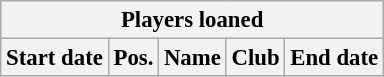<table class="wikitable" style="font-size:95%;">
<tr>
<th colspan="6">Players loaned</th>
</tr>
<tr>
<th>Start date</th>
<th>Pos.</th>
<th>Name</th>
<th>Club</th>
<th>End date</th>
</tr>
</table>
